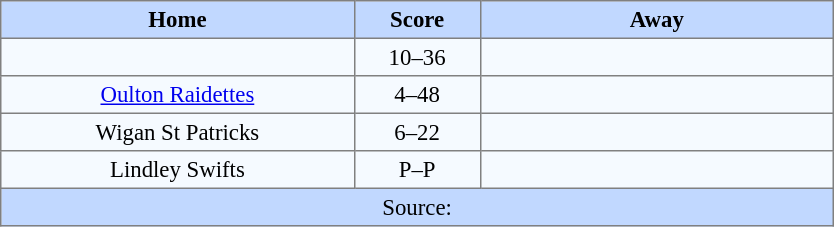<table border=1 style="border-collapse:collapse; font-size:95%; text-align:center;" cellpadding=3 cellspacing=0 width=44%>
<tr bgcolor=#C1D8FF>
<th width=19%>Home</th>
<th width=6%>Score</th>
<th width=19%>Away</th>
</tr>
<tr bgcolor=#F5FAFF>
<td></td>
<td>10–36</td>
<td></td>
</tr>
<tr bgcolor=#F5FAFF>
<td><a href='#'>Oulton Raidettes</a></td>
<td>4–48</td>
<td></td>
</tr>
<tr bgcolor=#F5FAFF>
<td>Wigan St Patricks</td>
<td>6–22</td>
<td></td>
</tr>
<tr bgcolor=#F5FAFF>
<td>Lindley Swifts</td>
<td>P–P</td>
<td></td>
</tr>
<tr bgcolor=#C1D8FF>
<td colspan=3>Source:</td>
</tr>
</table>
